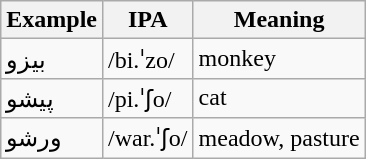<table class="wikitable">
<tr>
<th>Example</th>
<th>IPA</th>
<th>Meaning</th>
</tr>
<tr>
<td>بيزو</td>
<td>/bi.ˈzo/</td>
<td>monkey</td>
</tr>
<tr>
<td>پيشو</td>
<td>/pi.ˈʃo/</td>
<td>cat</td>
</tr>
<tr>
<td>ورشو</td>
<td>/war.ˈʃo/</td>
<td>meadow, pasture</td>
</tr>
</table>
